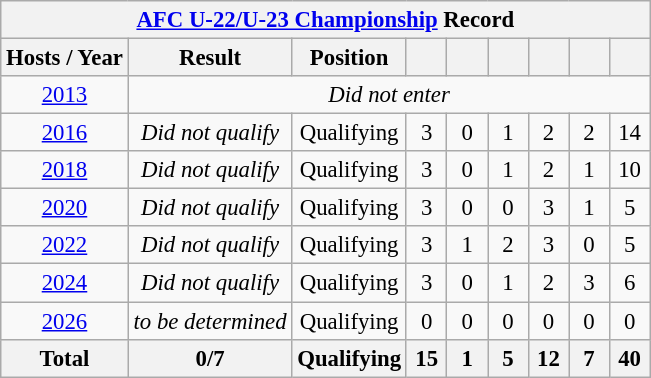<table class="wikitable" style="text-align: center;font-size:95%;">
<tr>
<th colspan=9><a href='#'>AFC U-22/U-23 Championship</a> Record</th>
</tr>
<tr>
<th>Hosts / Year</th>
<th>Result</th>
<th>Position</th>
<th width=20></th>
<th width=20></th>
<th width=20></th>
<th width=20></th>
<th width=20></th>
<th width=20></th>
</tr>
<tr>
<td> <a href='#'>2013</a></td>
<td colspan=8><em>Did not enter</em></td>
</tr>
<tr>
<td> <a href='#'>2016</a></td>
<td><em>Did not qualify</em></td>
<td>Qualifying</td>
<td>3</td>
<td>0</td>
<td>1</td>
<td>2</td>
<td>2</td>
<td>14</td>
</tr>
<tr>
<td> <a href='#'>2018</a></td>
<td><em>Did not qualify</em></td>
<td>Qualifying</td>
<td>3</td>
<td>0</td>
<td>1</td>
<td>2</td>
<td>1</td>
<td>10</td>
</tr>
<tr>
<td> <a href='#'>2020</a></td>
<td><em>Did not qualify</em></td>
<td>Qualifying</td>
<td>3</td>
<td>0</td>
<td>0</td>
<td>3</td>
<td>1</td>
<td>5</td>
</tr>
<tr>
<td> <a href='#'>2022</a></td>
<td><em>Did not qualify</em></td>
<td>Qualifying</td>
<td>3</td>
<td>1</td>
<td>2</td>
<td>3</td>
<td>0</td>
<td>5</td>
</tr>
<tr>
<td> <a href='#'>2024</a></td>
<td><em>Did not qualify</em></td>
<td>Qualifying</td>
<td>3</td>
<td>0</td>
<td>1</td>
<td>2</td>
<td>3</td>
<td>6</td>
</tr>
<tr>
<td> <a href='#'>2026</a></td>
<td><em>to be determined</em></td>
<td>Qualifying</td>
<td>0</td>
<td>0</td>
<td>0</td>
<td>0</td>
<td>0</td>
<td>0</td>
</tr>
<tr>
<th>Total</th>
<th>0/7</th>
<th>Qualifying</th>
<th>15</th>
<th>1</th>
<th>5</th>
<th>12</th>
<th>7</th>
<th>40</th>
</tr>
</table>
